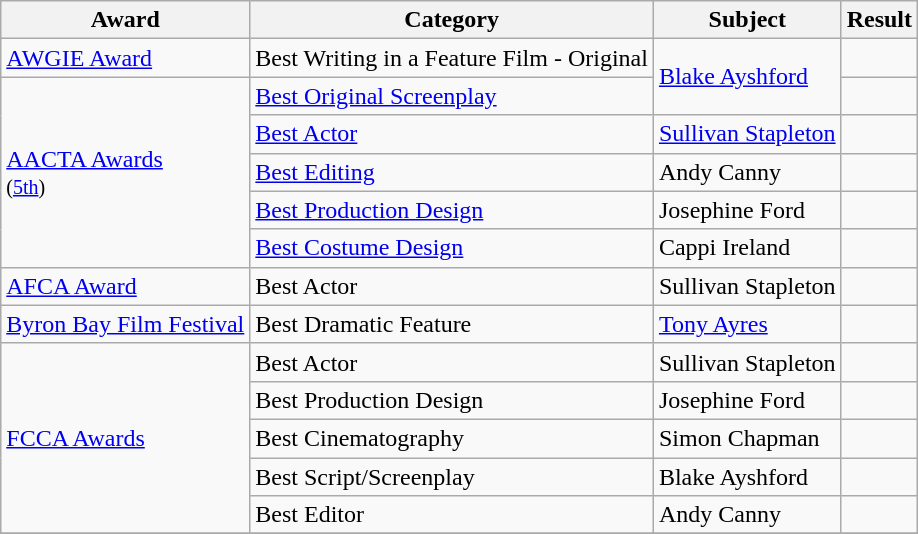<table class="wikitable">
<tr>
<th>Award</th>
<th>Category</th>
<th>Subject</th>
<th>Result</th>
</tr>
<tr>
<td><a href='#'>AWGIE Award</a></td>
<td>Best Writing in a Feature Film - Original</td>
<td rowspan=2><a href='#'>Blake Ayshford</a></td>
<td></td>
</tr>
<tr>
<td rowspan=5><a href='#'>AACTA Awards</a><br><small>(<a href='#'>5th</a>)</small></td>
<td><a href='#'>Best Original Screenplay</a></td>
<td></td>
</tr>
<tr>
<td><a href='#'>Best Actor</a></td>
<td><a href='#'>Sullivan Stapleton</a></td>
<td></td>
</tr>
<tr>
<td><a href='#'>Best Editing</a></td>
<td>Andy Canny</td>
<td></td>
</tr>
<tr>
<td><a href='#'>Best Production Design</a></td>
<td>Josephine Ford</td>
<td></td>
</tr>
<tr>
<td><a href='#'>Best Costume Design</a></td>
<td>Cappi Ireland</td>
<td></td>
</tr>
<tr>
<td><a href='#'>AFCA Award</a></td>
<td>Best Actor</td>
<td>Sullivan Stapleton</td>
<td></td>
</tr>
<tr>
<td><a href='#'>Byron Bay Film Festival</a></td>
<td>Best Dramatic Feature</td>
<td><a href='#'>Tony Ayres</a></td>
<td></td>
</tr>
<tr>
<td rowspan=5><a href='#'>FCCA Awards</a></td>
<td>Best Actor</td>
<td>Sullivan Stapleton</td>
<td></td>
</tr>
<tr>
<td>Best Production Design</td>
<td>Josephine Ford</td>
<td></td>
</tr>
<tr>
<td>Best Cinematography</td>
<td>Simon Chapman</td>
<td></td>
</tr>
<tr>
<td>Best Script/Screenplay</td>
<td>Blake Ayshford</td>
<td></td>
</tr>
<tr>
<td>Best Editor</td>
<td>Andy Canny</td>
<td></td>
</tr>
<tr>
</tr>
</table>
